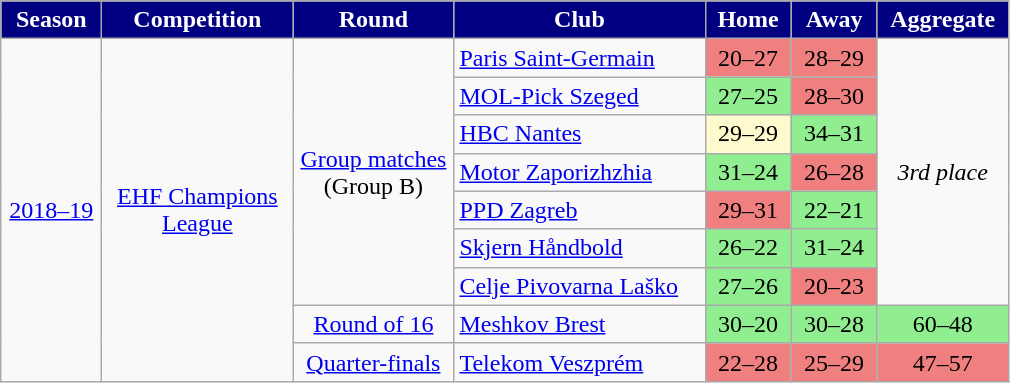<table class="wikitable" style="text-align: center">
<tr>
<th style="color:#FFFFFF; background:#000080"; width=60>Season</th>
<th style="color:#FFFFFF; background:#000080"; width=120>Competition</th>
<th style="color:#FFFFFF; background:#000080"; width=100>Round</th>
<th style="color:#FFFFFF; background:#000080"; width=160>Club</th>
<th style="color:#FFFFFF; background:#000080"; width=50>Home</th>
<th style="color:#FFFFFF; background:#000080"; width=50>Away</th>
<th style="color:#FFFFFF; background:#000080"; width=80>Aggregate</th>
</tr>
<tr>
<td rowspan="9"><a href='#'>2018–19</a></td>
<td rowspan="9"><a href='#'>EHF Champions League</a></td>
<td rowspan="7"><a href='#'>Group matches</a> (Group B)</td>
<td style="text-align:left"> <a href='#'>Paris Saint-Germain</a></td>
<td style="text-align:center; background:lightcoral;">20–27</td>
<td style="text-align:center; background:lightcoral;">28–29</td>
<td align=center rowspan=7><em>3rd place</em></td>
</tr>
<tr>
<td style="text-align:left"> <a href='#'>MOL-Pick Szeged</a></td>
<td style="text-align:center; background:lightgreen;">27–25</td>
<td style="text-align:center; background:lightcoral;">28–30</td>
</tr>
<tr>
<td style="text-align:left"> <a href='#'>HBC Nantes</a></td>
<td style="text-align:center; background:lemonchiffon;">29–29</td>
<td style="text-align:center; background:lightgreen;">34–31</td>
</tr>
<tr>
<td style="text-align:left"> <a href='#'>Motor Zaporizhzhia</a></td>
<td style="text-align:center; background:lightgreen;">31–24</td>
<td style="text-align:center; background:lightcoral;">26–28</td>
</tr>
<tr>
<td style="text-align:left"> <a href='#'>PPD Zagreb</a></td>
<td style="text-align:center; background:lightcoral;">29–31</td>
<td style="text-align:center; background:lightgreen;">22–21</td>
</tr>
<tr>
<td style="text-align:left"> <a href='#'>Skjern Håndbold</a></td>
<td style="text-align:center; background:lightgreen;">26–22</td>
<td style="text-align:center; background:lightgreen;">31–24</td>
</tr>
<tr>
<td style="text-align:left"> <a href='#'>Celje Pivovarna Laško</a></td>
<td style="text-align:center; background:lightgreen;">27–26</td>
<td style="text-align:center; background:lightcoral;">20–23</td>
</tr>
<tr>
<td><a href='#'>Round of 16</a></td>
<td style="text-align:left"> <a href='#'>Meshkov Brest</a></td>
<td style="text-align:center; background:lightgreen;">30–20</td>
<td style="text-align:center; background:lightgreen;">30–28</td>
<td style="text-align:center; background:lightgreen;">60–48</td>
</tr>
<tr>
<td><a href='#'>Quarter-finals</a></td>
<td style="text-align:left"> <a href='#'>Telekom Veszprém</a></td>
<td style="text-align:center; background:lightcoral;">22–28</td>
<td style="text-align:center; background:lightcoral;">25–29</td>
<td style="text-align:center; background:lightcoral;">47–57</td>
</tr>
</table>
